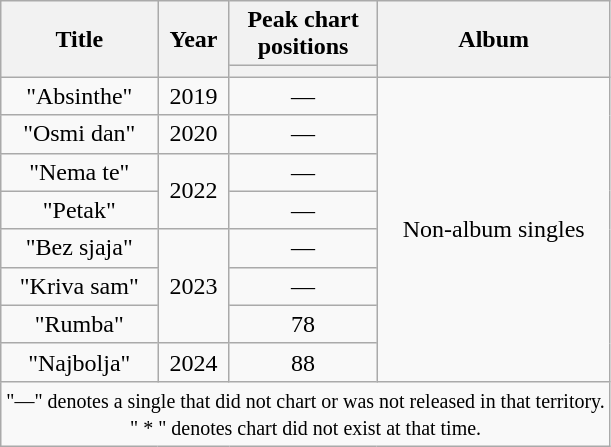<table class="wikitable plainrowheaders" style="text-align:center;">
<tr>
<th rowspan="2" scope="col">Title</th>
<th rowspan="2" scope="col">Year</th>
<th><strong>Peak chart</strong><br><strong>positions</strong></th>
<th rowspan="2" scope="col">Album</th>
</tr>
<tr>
<th></th>
</tr>
<tr>
<td>"Absinthe"</td>
<td>2019</td>
<td>—</td>
<td rowspan="8">Non-album singles</td>
</tr>
<tr>
<td>"Osmi dan"</td>
<td>2020</td>
<td>—</td>
</tr>
<tr>
<td>"Nema te"</td>
<td rowspan="2">2022</td>
<td>—</td>
</tr>
<tr>
<td>"Petak"</td>
<td>—</td>
</tr>
<tr>
<td>"Bez sjaja"</td>
<td rowspan="3">2023</td>
<td>—</td>
</tr>
<tr>
<td>"Kriva sam"</td>
<td>—</td>
</tr>
<tr>
<td>"Rumba"</td>
<td>78</td>
</tr>
<tr>
<td>"Najbolja"</td>
<td>2024</td>
<td>88</td>
</tr>
<tr>
<td colspan="4"><small>"—" denotes a single that did not chart or was not released in that territory.</small><br><small>" * " denotes chart did not exist at that time.</small></td>
</tr>
</table>
